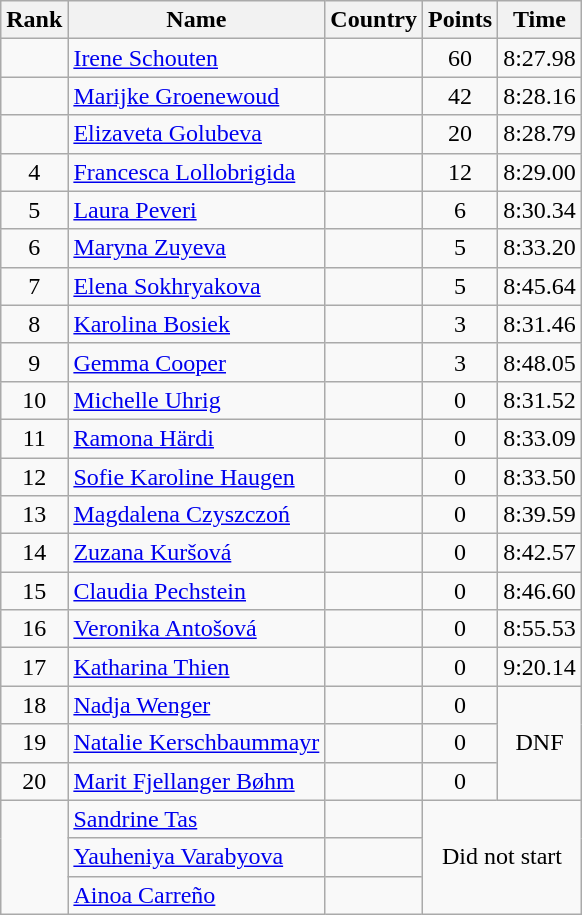<table class="wikitable sortable" style="text-align:center">
<tr>
<th>Rank</th>
<th>Name</th>
<th>Country</th>
<th>Points</th>
<th>Time</th>
</tr>
<tr>
<td></td>
<td align=left><a href='#'>Irene Schouten</a></td>
<td align=left></td>
<td>60</td>
<td>8:27.98</td>
</tr>
<tr>
<td></td>
<td align=left><a href='#'>Marijke Groenewoud</a></td>
<td align=left></td>
<td>42</td>
<td>8:28.16</td>
</tr>
<tr>
<td></td>
<td align=left><a href='#'>Elizaveta Golubeva</a></td>
<td align=left></td>
<td>20</td>
<td>8:28.79</td>
</tr>
<tr>
<td>4</td>
<td align=left><a href='#'>Francesca Lollobrigida</a></td>
<td align=left></td>
<td>12</td>
<td>8:29.00</td>
</tr>
<tr>
<td>5</td>
<td align=left><a href='#'>Laura Peveri</a></td>
<td align=left></td>
<td>6</td>
<td>8:30.34</td>
</tr>
<tr>
<td>6</td>
<td align=left><a href='#'>Maryna Zuyeva</a></td>
<td align=left></td>
<td>5</td>
<td>8:33.20</td>
</tr>
<tr>
<td>7</td>
<td align=left><a href='#'>Elena Sokhryakova</a></td>
<td align=left></td>
<td>5</td>
<td>8:45.64</td>
</tr>
<tr>
<td>8</td>
<td align=left><a href='#'>Karolina Bosiek</a></td>
<td align=left></td>
<td>3</td>
<td>8:31.46</td>
</tr>
<tr>
<td>9</td>
<td align=left><a href='#'>Gemma Cooper</a></td>
<td align=left></td>
<td>3</td>
<td>8:48.05</td>
</tr>
<tr>
<td>10</td>
<td align=left><a href='#'>Michelle Uhrig</a></td>
<td align=left></td>
<td>0</td>
<td>8:31.52</td>
</tr>
<tr>
<td>11</td>
<td align=left><a href='#'>Ramona Härdi</a></td>
<td align=left></td>
<td>0</td>
<td>8:33.09</td>
</tr>
<tr>
<td>12</td>
<td align=left><a href='#'>Sofie Karoline Haugen</a></td>
<td align=left></td>
<td>0</td>
<td>8:33.50</td>
</tr>
<tr>
<td>13</td>
<td align=left><a href='#'>Magdalena Czyszczoń</a></td>
<td align=left></td>
<td>0</td>
<td>8:39.59</td>
</tr>
<tr>
<td>14</td>
<td align=left><a href='#'>Zuzana Kuršová</a></td>
<td align=left></td>
<td>0</td>
<td>8:42.57</td>
</tr>
<tr>
<td>15</td>
<td align=left><a href='#'>Claudia Pechstein</a></td>
<td align=left></td>
<td>0</td>
<td>8:46.60</td>
</tr>
<tr>
<td>16</td>
<td align=left><a href='#'>Veronika Antošová</a></td>
<td align=left></td>
<td>0</td>
<td>8:55.53</td>
</tr>
<tr>
<td>17</td>
<td align=left><a href='#'>Katharina Thien</a></td>
<td align=left></td>
<td>0</td>
<td>9:20.14</td>
</tr>
<tr>
<td>18</td>
<td align=left><a href='#'>Nadja Wenger</a></td>
<td align=left></td>
<td>0</td>
<td rowspan=3>DNF</td>
</tr>
<tr>
<td>19</td>
<td align=left><a href='#'>Natalie Kerschbaummayr</a></td>
<td align=left></td>
<td>0</td>
</tr>
<tr>
<td>20</td>
<td align=left><a href='#'>Marit Fjellanger Bøhm</a></td>
<td align=left></td>
<td>0</td>
</tr>
<tr>
<td rowspan=3></td>
<td align=left><a href='#'>Sandrine Tas</a></td>
<td align=left></td>
<td colspan=2 rowspan=3>Did not start</td>
</tr>
<tr>
<td align=left><a href='#'>Yauheniya Varabyova</a></td>
<td align=left></td>
</tr>
<tr>
<td align=left><a href='#'>Ainoa Carreño</a></td>
<td align=left></td>
</tr>
</table>
